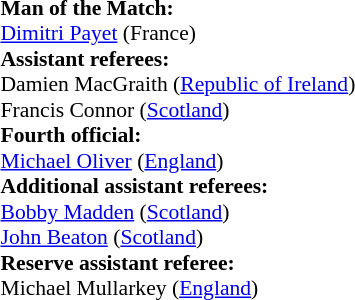<table style="width:100%; font-size:90%;">
<tr>
<td><br><strong>Man of the Match:</strong>
<br><a href='#'>Dimitri Payet</a> (France)<br><strong>Assistant referees:</strong>
<br>Damien MacGraith (<a href='#'>Republic of Ireland</a>)
<br>Francis Connor (<a href='#'>Scotland</a>)
<br><strong>Fourth official:</strong>
<br><a href='#'>Michael Oliver</a> (<a href='#'>England</a>)
<br><strong>Additional assistant referees:</strong>
<br><a href='#'>Bobby Madden</a> (<a href='#'>Scotland</a>)
<br><a href='#'>John Beaton</a> (<a href='#'>Scotland</a>)
<br><strong>Reserve assistant referee:</strong>
<br>Michael Mullarkey (<a href='#'>England</a>)</td>
</tr>
</table>
